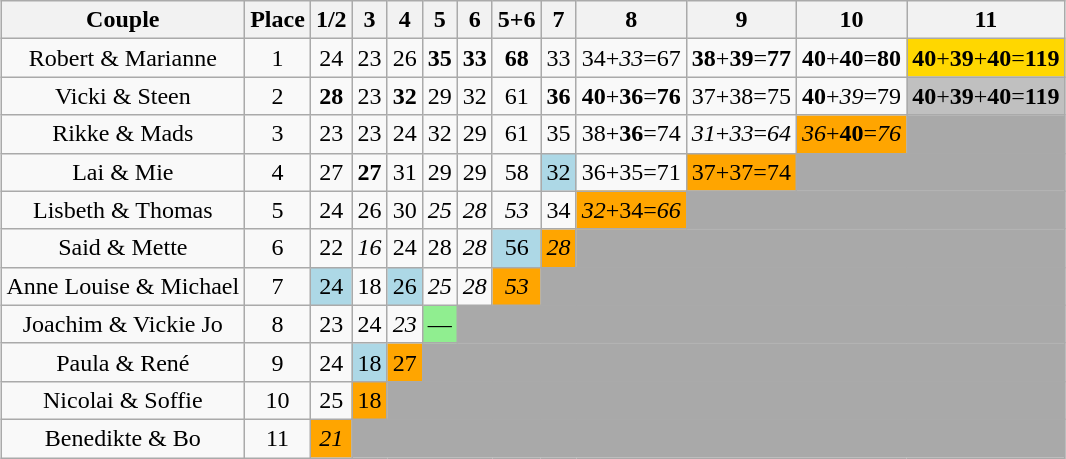<table class="wikitable sortable" style="margin:auto; text-align:center; white-space:nowrap; width:20%;">
<tr>
<th>Couple</th>
<th>Place</th>
<th>1/2</th>
<th>3</th>
<th>4</th>
<th>5</th>
<th>6</th>
<th>5+6</th>
<th>7</th>
<th>8</th>
<th>9</th>
<th>10</th>
<th>11</th>
</tr>
<tr>
<td>Robert & Marianne</td>
<td>1</td>
<td>24</td>
<td>23</td>
<td>26</td>
<td><span><strong>35</strong></span></td>
<td><span><strong>33</strong></span></td>
<td><span><strong>68</strong></span></td>
<td>33</td>
<td>34+<span><em>33</em></span>=67</td>
<td><span><strong>38</strong></span>+<span><strong>39</strong></span>=<span><strong>77</strong></span></td>
<td><span><strong>40</strong></span>+<span><strong>40</strong></span>=<span><strong>80</strong></span></td>
<td style="background:gold;"><strong>40</strong>+<strong>39</strong>+<strong>40</strong>=<strong>119</strong></td>
</tr>
<tr>
<td>Vicki & Steen</td>
<td>2</td>
<td><span><strong>28</strong></span></td>
<td>23</td>
<td><span><strong>32</strong></span></td>
<td>29</td>
<td>32</td>
<td>61</td>
<td><span><strong>36</strong></span></td>
<td><span><strong>40</strong></span>+<span><strong>36</strong></span>=<span><strong>76</strong></span></td>
<td>37+38=75</td>
<td><span><strong>40</strong></span>+<span><em>39</em></span>=79</td>
<td style="background:silver;"><strong>40</strong>+<strong>39</strong>+<strong>40</strong>=<strong>119</strong></td>
</tr>
<tr>
<td>Rikke & Mads</td>
<td>3</td>
<td>23</td>
<td>23</td>
<td>24</td>
<td>32</td>
<td>29</td>
<td>61</td>
<td>35</td>
<td>38+<span><strong>36</strong></span>=74</td>
<td><span><em>31</em></span>+<span><em>33</em></span>=<span><em>64</em></span></td>
<td style="background:Orange;"><span><em>36</em></span>+<span><strong>40</strong></span>=<span><em>76</em></span></td>
<td style="background:darkgray;" colspan="1"></td>
</tr>
<tr>
<td>Lai & Mie</td>
<td>4</td>
<td>27</td>
<td><span><strong>27</strong></span></td>
<td>31</td>
<td>29</td>
<td>29</td>
<td>58</td>
<td style="background:lightblue;">32</td>
<td>36+35=71</td>
<td style="background:Orange;">37+37=74</td>
<td style="background:darkgray;" colspan="2"></td>
</tr>
<tr>
<td>Lisbeth & Thomas</td>
<td>5</td>
<td>24</td>
<td>26</td>
<td>30</td>
<td><span><em>25</em></span></td>
<td><span><em>28</em></span></td>
<td><span><em>53</em></span></td>
<td>34</td>
<td style="background:Orange;"><span><em>32</em></span>+34=<span><em>66</em></span></td>
<td style="background:darkgray;" colspan="3"></td>
</tr>
<tr>
<td>Said & Mette</td>
<td>6</td>
<td>22</td>
<td><span><em>16</em></span></td>
<td>24</td>
<td>28</td>
<td><span><em>28</em></span></td>
<td style="background:lightblue;">56</td>
<td style="background:Orange;"><span><em>28</em></span></td>
<td style="background:darkgray;" colspan="4"></td>
</tr>
<tr>
<td>Anne Louise & Michael</td>
<td>7</td>
<td style="background:lightblue;">24</td>
<td>18</td>
<td style="background:lightblue;">26</td>
<td><span><em>25</em></span></td>
<td><span><em>28</em></span></td>
<td style="background:Orange;"><span><em>53</em></span></td>
<td style="background:darkgray;" colspan="5"></td>
</tr>
<tr>
<td>Joachim & Vickie Jo</td>
<td>8</td>
<td>23</td>
<td>24</td>
<td><span><em>23</em></span></td>
<td style="background:lightgreen;">—</td>
<td style="background:darkgray;" colspan="7"></td>
</tr>
<tr>
<td>Paula & René</td>
<td>9</td>
<td>24</td>
<td style="background:lightblue;">18</td>
<td style="background:Orange;">27</td>
<td style="background:darkgray;" colspan="8"></td>
</tr>
<tr>
<td>Nicolai & Soffie</td>
<td>10</td>
<td>25</td>
<td style="background:Orange;">18</td>
<td style="background:darkgray;" colspan="9"></td>
</tr>
<tr>
<td>Benedikte & Bo</td>
<td>11</td>
<td style="background:Orange;"><span><em>21</em></span></td>
<td style="background:darkgray;" colspan="10"></td>
</tr>
</table>
